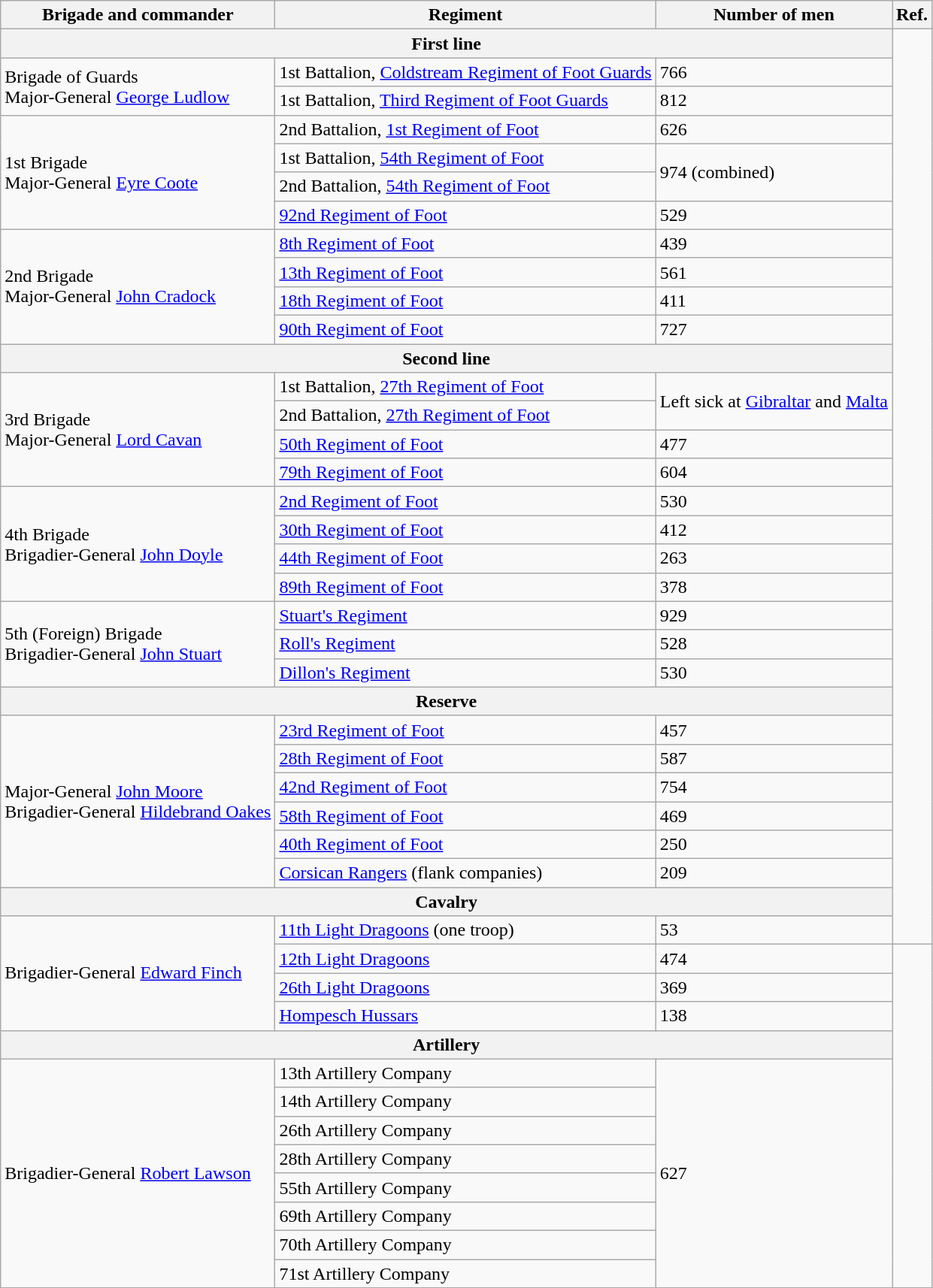<table class="wikitable">
<tr>
<th style=>Brigade and commander</th>
<th style=>Regiment</th>
<th style=>Number of men</th>
<th style=>Ref.</th>
</tr>
<tr>
<th colspan="3" bgcolor="white">First line</th>
<td rowspan=32></td>
</tr>
<tr>
<td rowspan=2>Brigade of Guards<br>Major-General <a href='#'>George Ludlow</a></td>
<td>1st Battalion, <a href='#'>Coldstream Regiment of Foot Guards</a></td>
<td>766</td>
</tr>
<tr>
<td>1st Battalion, <a href='#'>Third Regiment of Foot Guards</a></td>
<td>812</td>
</tr>
<tr>
<td rowspan=4>1st Brigade<br>Major-General <a href='#'>Eyre Coote</a></td>
<td>2nd Battalion, <a href='#'>1st Regiment of Foot</a></td>
<td>626</td>
</tr>
<tr>
<td>1st Battalion, <a href='#'>54th Regiment of Foot</a></td>
<td rowspan=2>974 (combined)</td>
</tr>
<tr>
<td>2nd Battalion, <a href='#'>54th Regiment of Foot</a></td>
</tr>
<tr>
<td><a href='#'>92nd Regiment of Foot</a></td>
<td>529</td>
</tr>
<tr>
<td rowspan=4>2nd Brigade<br>Major-General <a href='#'>John Cradock</a></td>
<td><a href='#'>8th Regiment of Foot</a></td>
<td>439</td>
</tr>
<tr>
<td><a href='#'>13th Regiment of Foot</a></td>
<td>561</td>
</tr>
<tr>
<td><a href='#'>18th Regiment of Foot</a></td>
<td>411</td>
</tr>
<tr>
<td><a href='#'>90th Regiment of Foot</a></td>
<td>727</td>
</tr>
<tr>
<th colspan="3" bgcolor="white">Second line</th>
</tr>
<tr>
<td rowspan=4>3rd Brigade<br>Major-General <a href='#'>Lord Cavan</a></td>
<td>1st Battalion, <a href='#'>27th Regiment of Foot</a></td>
<td rowspan=2>Left sick at <a href='#'>Gibraltar</a> and <a href='#'>Malta</a></td>
</tr>
<tr>
<td>2nd Battalion, <a href='#'>27th Regiment of Foot</a></td>
</tr>
<tr>
<td><a href='#'>50th Regiment of Foot</a></td>
<td>477</td>
</tr>
<tr>
<td><a href='#'>79th Regiment of Foot</a></td>
<td>604</td>
</tr>
<tr>
<td rowspan=4>4th Brigade<br>Brigadier-General <a href='#'>John Doyle</a></td>
<td><a href='#'>2nd Regiment of Foot</a></td>
<td>530</td>
</tr>
<tr>
<td><a href='#'>30th Regiment of Foot</a></td>
<td>412</td>
</tr>
<tr>
<td><a href='#'>44th Regiment of Foot</a></td>
<td>263</td>
</tr>
<tr>
<td><a href='#'>89th Regiment of Foot</a></td>
<td>378</td>
</tr>
<tr>
<td rowspan=3>5th (Foreign) Brigade<br>Brigadier-General <a href='#'>John Stuart</a></td>
<td><a href='#'>Stuart's Regiment</a></td>
<td>929</td>
</tr>
<tr>
<td><a href='#'>Roll's Regiment</a></td>
<td>528</td>
</tr>
<tr>
<td><a href='#'>Dillon's Regiment</a></td>
<td>530</td>
</tr>
<tr>
<th colspan="3" bgcolor="white">Reserve</th>
</tr>
<tr>
<td rowspan=6>Major-General <a href='#'>John Moore</a><br>Brigadier-General <a href='#'>Hildebrand Oakes</a></td>
<td><a href='#'>23rd Regiment of Foot</a></td>
<td>457</td>
</tr>
<tr>
<td><a href='#'>28th Regiment of Foot</a></td>
<td>587</td>
</tr>
<tr>
<td><a href='#'>42nd Regiment of Foot</a></td>
<td>754</td>
</tr>
<tr>
<td><a href='#'>58th Regiment of Foot</a></td>
<td>469</td>
</tr>
<tr>
<td><a href='#'>40th Regiment of Foot</a></td>
<td>250</td>
</tr>
<tr>
<td><a href='#'>Corsican Rangers</a> (flank companies)</td>
<td>209</td>
</tr>
<tr>
<th colspan="3" bgcolor="white">Cavalry</th>
</tr>
<tr>
<td rowspan=4>Brigadier-General <a href='#'>Edward Finch</a></td>
<td><a href='#'>11th Light Dragoons</a> (one troop)</td>
<td>53</td>
</tr>
<tr>
<td><a href='#'>12th Light Dragoons</a></td>
<td>474</td>
</tr>
<tr>
<td><a href='#'>26th Light Dragoons</a></td>
<td>369</td>
</tr>
<tr>
<td><a href='#'>Hompesch Hussars</a></td>
<td>138</td>
</tr>
<tr>
<th colspan="3" bgcolor="white">Artillery</th>
</tr>
<tr>
<td rowspan=8>Brigadier-General <a href='#'>Robert Lawson</a></td>
<td>13th Artillery Company</td>
<td rowspan=8>627</td>
</tr>
<tr>
<td>14th Artillery Company</td>
</tr>
<tr>
<td>26th Artillery Company</td>
</tr>
<tr>
<td>28th Artillery Company</td>
</tr>
<tr>
<td>55th Artillery Company</td>
</tr>
<tr>
<td>69th Artillery Company</td>
</tr>
<tr>
<td>70th Artillery Company</td>
</tr>
<tr>
<td>71st Artillery Company</td>
</tr>
</table>
